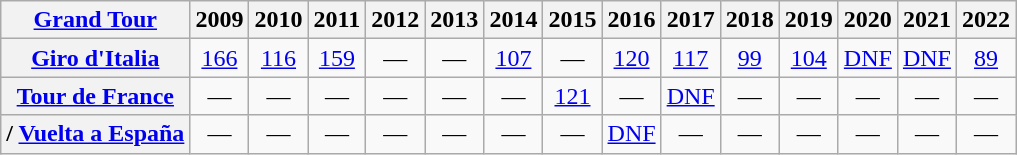<table class="wikitable plainrowheaders">
<tr>
<th scope="col"><a href='#'>Grand Tour</a></th>
<th scope="col">2009</th>
<th scope="col">2010</th>
<th scope="col">2011</th>
<th scope="col">2012</th>
<th scope="col">2013</th>
<th scope="col">2014</th>
<th scope="col">2015</th>
<th scope="col">2016</th>
<th scope="col">2017</th>
<th scope="col">2018</th>
<th scope="col">2019</th>
<th scope="col">2020</th>
<th scope="col">2021</th>
<th scope="col">2022</th>
</tr>
<tr style="text-align:center;">
<th scope="row"> <a href='#'>Giro d'Italia</a></th>
<td><a href='#'>166</a></td>
<td><a href='#'>116</a></td>
<td><a href='#'>159</a></td>
<td>—</td>
<td>—</td>
<td><a href='#'>107</a></td>
<td>—</td>
<td><a href='#'>120</a></td>
<td><a href='#'>117</a></td>
<td><a href='#'>99</a></td>
<td><a href='#'>104</a></td>
<td><a href='#'>DNF</a></td>
<td><a href='#'>DNF</a></td>
<td><a href='#'>89</a></td>
</tr>
<tr style="text-align:center;">
<th scope="row"> <a href='#'>Tour de France</a></th>
<td>—</td>
<td>—</td>
<td>—</td>
<td>—</td>
<td>—</td>
<td>—</td>
<td><a href='#'>121</a></td>
<td>—</td>
<td><a href='#'>DNF</a></td>
<td>—</td>
<td>—</td>
<td>—</td>
<td>—</td>
<td>—</td>
</tr>
<tr style="text-align:center;">
<th scope="row">/ <a href='#'>Vuelta a España</a></th>
<td>—</td>
<td>—</td>
<td>—</td>
<td>—</td>
<td>—</td>
<td>—</td>
<td>—</td>
<td><a href='#'>DNF</a></td>
<td>—</td>
<td>—</td>
<td>—</td>
<td>—</td>
<td>—</td>
<td>—</td>
</tr>
</table>
